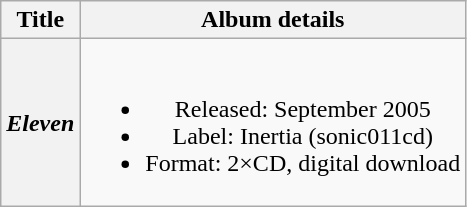<table class="wikitable plainrowheaders" style="text-align:center;">
<tr>
<th scope="col">Title</th>
<th scope="col">Album details</th>
</tr>
<tr>
<th scope="row"><em>Eleven</em></th>
<td><br><ul><li>Released: September 2005</li><li>Label: Inertia (sonic011cd)</li><li>Format: 2×CD, digital download</li></ul></td>
</tr>
</table>
